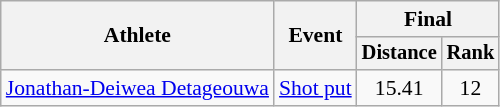<table class="wikitable" style="font-size:90%; text-align:center">
<tr>
<th rowspan=2>Athlete</th>
<th rowspan=2>Event</th>
<th colspan=2>Final</th>
</tr>
<tr style="font-size:95%">
<th>Distance</th>
<th>Rank</th>
</tr>
<tr>
<td align=left><a href='#'>Jonathan-Deiwea Detageouwa</a></td>
<td align=left><a href='#'>Shot put</a></td>
<td>15.41</td>
<td>12</td>
</tr>
</table>
